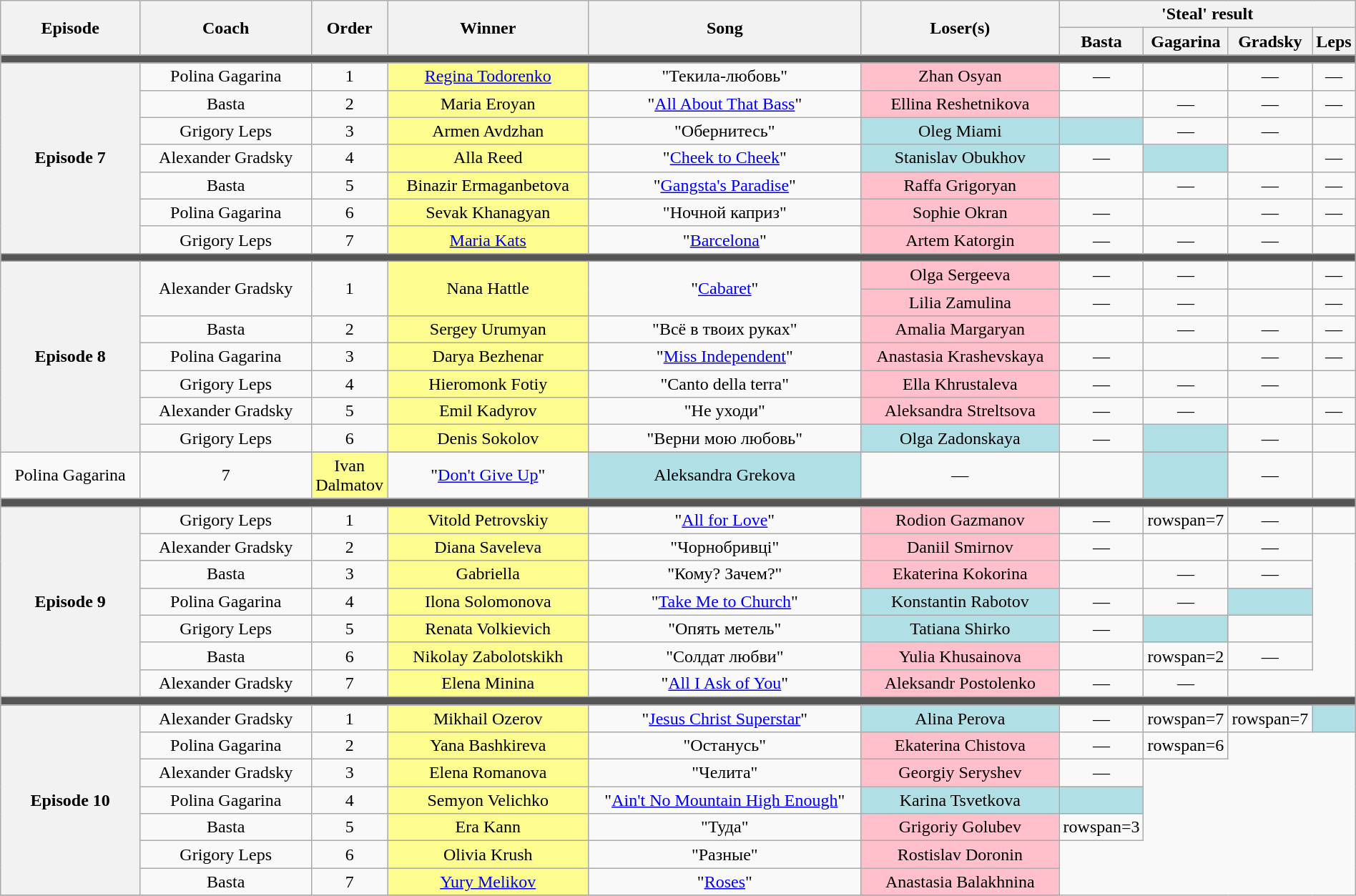<table class="wikitable" style="text-align: center; width:100%;">
<tr>
<th rowspan="2" style="width:12%;">Episode</th>
<th rowspan="2" style="width:15%;">Coach</th>
<th rowspan="2" style="width:05%;">Order</th>
<th rowspan="2" style="width:17%;">Winner</th>
<th rowspan="2" style="width:24%;">Song</th>
<th rowspan="2" style="width:17%;">Loser(s)</th>
<th colspan="4" style="width:20%;">'Steal' result</th>
</tr>
<tr>
<th style="width:05%;">Basta</th>
<th style="width:05%;">Gagarina</th>
<th style="width:05%;">Gradsky</th>
<th style="width:05%;">Leps</th>
</tr>
<tr>
<td colspan="10" style="background:#555;"></td>
</tr>
<tr>
<th rowspan="7">Episode 7<br><small></small></th>
<td>Polina Gagarina</td>
<td>1</td>
<td style="background:#fdfc8f;"><a href='#'>Regina Todorenko</a></td>
<td>"Текила-любовь"</td>
<td style="background:pink;">Zhan Osyan</td>
<td>—</td>
<td></td>
<td>—</td>
<td>—</td>
</tr>
<tr>
<td>Basta</td>
<td>2</td>
<td style="background:#fdfc8f;">Maria Eroyan</td>
<td>"<a href='#'>All About That Bass</a>"</td>
<td style="background:pink;">Ellina Reshetnikova</td>
<td></td>
<td>—</td>
<td>—</td>
<td>—</td>
</tr>
<tr>
<td>Grigory Leps</td>
<td>3</td>
<td style="background:#fdfc8f;">Armen Avdzhan</td>
<td>"Обернитесь"</td>
<td style="background:#B0E0E6;">Oleg Miami</td>
<td style="background:#B0E0E6;"><strong></strong></td>
<td>—</td>
<td>—</td>
<td></td>
</tr>
<tr>
<td>Alexander Gradsky</td>
<td>4</td>
<td style="background:#fdfc8f;">Alla Reed</td>
<td>"<a href='#'>Cheek to Cheek</a>"</td>
<td style="background:#B0E0E6;">Stanislav Obukhov</td>
<td>—</td>
<td style="background:#B0E0E6;"><strong></strong></td>
<td></td>
<td>—</td>
</tr>
<tr>
<td>Basta</td>
<td>5</td>
<td style="background:#fdfc8f;">Binazir Ermaganbetova</td>
<td>"<a href='#'>Gangsta's Paradise</a>"</td>
<td style="background:pink;">Raffa Grigoryan</td>
<td></td>
<td>—</td>
<td>—</td>
<td>—</td>
</tr>
<tr>
<td>Polina Gagarina</td>
<td>6</td>
<td style="background:#fdfc8f;">Sevak Khanagyan</td>
<td>"Ночной каприз"</td>
<td style="background:pink;">Sophie Okran</td>
<td>—</td>
<td></td>
<td>—</td>
<td>—</td>
</tr>
<tr>
<td>Grigory Leps</td>
<td>7</td>
<td style="background:#fdfc8f;"><a href='#'>Maria Kats</a></td>
<td>"<a href='#'>Barcelona</a>"</td>
<td style="background:pink;">Artem Katorgin</td>
<td>—</td>
<td>—</td>
<td>—</td>
<td></td>
</tr>
<tr>
<td colspan="10" style="background:#555;"></td>
</tr>
<tr>
<th rowspan="8">Episode 8<br><small></small></th>
<td rowspan="2">Alexander Gradsky</td>
<td rowspan="2">1</td>
<td rowspan=2 style="background:#fdfc8f;">Nana Hattle</td>
<td rowspan="2">"<a href='#'>Cabaret</a>"</td>
<td style="background:pink;">Olga Sergeeva</td>
<td>—</td>
<td>—</td>
<td></td>
<td>—</td>
</tr>
<tr>
<td style="background:pink;">Lilia Zamulina</td>
<td>—</td>
<td>—</td>
<td></td>
<td>—</td>
</tr>
<tr>
<td>Basta</td>
<td>2</td>
<td style="background:#fdfc8f;">Sergey Urumyan</td>
<td>"Всё в твоих руках"</td>
<td style="background:pink;">Amalia Margaryan</td>
<td></td>
<td>—</td>
<td>—</td>
<td>—</td>
</tr>
<tr>
<td>Polina Gagarina</td>
<td>3</td>
<td style="background:#fdfc8f;">Darya Bezhenar</td>
<td>"<a href='#'>Miss Independent</a>"</td>
<td style="background:pink;">Anastasia Krashevskaya</td>
<td>—</td>
<td></td>
<td>—</td>
<td>—</td>
</tr>
<tr>
<td>Grigory Leps</td>
<td>4</td>
<td style="background:#fdfc8f;">Hieromonk Fotiy</td>
<td>"Canto della terra"</td>
<td style="background:pink;">Ella Khrustaleva</td>
<td>—</td>
<td>—</td>
<td>—</td>
<td></td>
</tr>
<tr>
<td>Alexander Gradsky</td>
<td>5</td>
<td style="background:#fdfc8f;">Emil Kadyrov</td>
<td>"Не уходи"</td>
<td style="background:pink;">Aleksandra Streltsova</td>
<td>—</td>
<td>—</td>
<td></td>
<td>—</td>
</tr>
<tr>
<td>Grigory Leps</td>
<td>6</td>
<td style="background:#fdfc8f;">Denis Sokolov</td>
<td>"Верни мою любовь"</td>
<td style="background:#B0E0E6;">Olga Zadonskaya</td>
<td>—</td>
<td style="background:#B0E0E6;"><strong></strong></td>
<td>—</td>
<td></td>
</tr>
<tr>
</tr>
<tr>
<td>Polina Gagarina</td>
<td>7</td>
<td style="background:#fdfc8f;">Ivan Dalmatov</td>
<td>"<a href='#'>Don't Give Up</a>"</td>
<td style="background:#B0E0E6;">Aleksandra Grekova</td>
<td>—</td>
<td></td>
<td style="background:#B0E0E6;"><strong></strong></td>
<td>—</td>
</tr>
<tr>
<td colspan="10" style="background:#555;"></td>
</tr>
<tr>
<th rowspan="7">Episode 9<br><small></small></th>
<td>Grigory Leps</td>
<td>1</td>
<td style="background:#fdfc8f;">Vitold Petrovskiy</td>
<td>"<a href='#'>All for Love</a>"</td>
<td style="background:pink;">Rodion Gazmanov</td>
<td>—</td>
<td>rowspan=7 </td>
<td>—</td>
<td></td>
</tr>
<tr>
<td>Alexander Gradsky</td>
<td>2</td>
<td style="background:#fdfc8f;">Diana Saveleva</td>
<td>"Чорнобривцi"</td>
<td style="background:pink;">Daniil Smirnov</td>
<td>—</td>
<td></td>
<td>—</td>
</tr>
<tr>
<td>Basta</td>
<td>3</td>
<td style="background:#fdfc8f;">Gabriella</td>
<td>"Кому? Зачем?"</td>
<td style="background:pink;">Ekaterina Kokorina</td>
<td></td>
<td>—</td>
<td>—</td>
</tr>
<tr>
<td>Polina Gagarina</td>
<td>4</td>
<td style="background:#fdfc8f;">Ilona Solomonova</td>
<td>"<a href='#'>Take Me to Church</a>"</td>
<td style="background:#B0E0E6;">Konstantin Rabotov</td>
<td>—</td>
<td>—</td>
<td style="background:#B0E0E6;"><strong></strong></td>
</tr>
<tr>
<td>Grigory Leps</td>
<td>5</td>
<td style="background:#fdfc8f;">Renata Volkievich</td>
<td>"Опять метель"</td>
<td style="background:#B0E0E6;">Tatiana Shirko</td>
<td>—</td>
<td style="background:#B0E0E6;"><strong></strong></td>
<td></td>
</tr>
<tr>
<td>Basta</td>
<td>6</td>
<td style="background:#fdfc8f;">Nikolay Zabolotskikh</td>
<td>"Солдат любви"</td>
<td style="background:pink;">Yulia Khusainova</td>
<td></td>
<td>rowspan=2 </td>
<td>—</td>
</tr>
<tr>
<td>Alexander Gradsky</td>
<td>7</td>
<td style="background:#fdfc8f;">Elena Minina</td>
<td>"<a href='#'>All I Ask of You</a>"</td>
<td style="background:pink;">Aleksandr Postolenko</td>
<td>—</td>
<td>—</td>
</tr>
<tr>
<td colspan="10" style="background:#555;"></td>
</tr>
<tr>
<th rowspan="7">Episode 10<br><small></small></th>
<td>Alexander Gradsky</td>
<td>1</td>
<td style="background:#fdfc8f;">Mikhail Ozerov</td>
<td>"<a href='#'>Jesus Christ Superstar</a>"</td>
<td style="background:#B0E0E6;">Alina Perova</td>
<td>—</td>
<td>rowspan=7 </td>
<td>rowspan=7 </td>
<td style="background:#B0E0E6;"><strong></strong></td>
</tr>
<tr>
<td>Polina Gagarina</td>
<td>2</td>
<td style="background:#fdfc8f;">Yana Bashkireva</td>
<td>"Останусь"</td>
<td style="background:pink;">Ekaterina Chistova</td>
<td>—</td>
<td>rowspan=6 </td>
</tr>
<tr>
<td>Alexander Gradsky</td>
<td>3</td>
<td style="background:#fdfc8f;">Elena Romanova</td>
<td>"Челита"</td>
<td style="background:pink;">Georgiy Seryshev</td>
<td>—</td>
</tr>
<tr>
<td>Polina Gagarina</td>
<td>4</td>
<td style="background:#fdfc8f;">Semyon Velichko</td>
<td>"<a href='#'>Ain't No Mountain High Enough</a>"</td>
<td style="background:#B0E0E6;">Karina Tsvetkova</td>
<td style="background:#B0E0E6;"><strong></strong></td>
</tr>
<tr>
<td>Basta</td>
<td>5</td>
<td style="background:#fdfc8f;">Era Kann</td>
<td>"Туда"</td>
<td style="background:pink;">Grigoriy Golubev</td>
<td>rowspan=3 </td>
</tr>
<tr>
<td>Grigory Leps</td>
<td>6</td>
<td style="background:#fdfc8f;">Olivia Krush</td>
<td>"Разные"</td>
<td style="background:pink;">Rostislav Doronin</td>
</tr>
<tr>
<td>Basta</td>
<td>7</td>
<td style="background:#fdfc8f;"><a href='#'>Yury Melikov</a></td>
<td>"<a href='#'>Roses</a>"</td>
<td style="background:pink;">Anastasia Balakhnina</td>
</tr>
<tr>
</tr>
</table>
